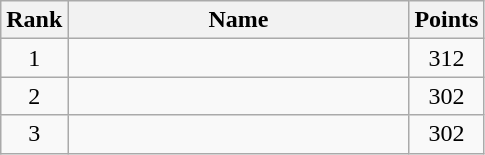<table class="wikitable" border="1" style="text-align:center">
<tr>
<th width=30>Rank</th>
<th width=220>Name</th>
<th width=25>Points</th>
</tr>
<tr>
<td>1</td>
<td align="left"></td>
<td>312</td>
</tr>
<tr>
<td>2</td>
<td align="left"></td>
<td>302</td>
</tr>
<tr>
<td>3</td>
<td align="left"></td>
<td>302</td>
</tr>
</table>
